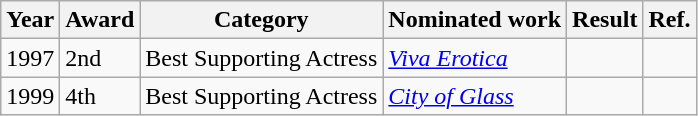<table class="wikitable">
<tr>
<th>Year</th>
<th>Award</th>
<th>Category</th>
<th>Nominated work</th>
<th>Result</th>
<th>Ref.</th>
</tr>
<tr>
<td>1997</td>
<td>2nd</td>
<td>Best Supporting Actress</td>
<td><em><a href='#'>Viva Erotica</a></em></td>
<td></td>
<td></td>
</tr>
<tr>
<td>1999</td>
<td>4th</td>
<td>Best Supporting Actress</td>
<td><em><a href='#'>City of Glass</a></em></td>
<td></td>
<td></td>
</tr>
</table>
